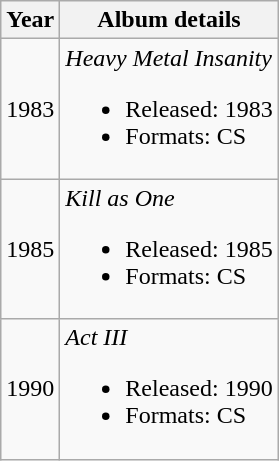<table class="wikitable">
<tr>
<th>Year</th>
<th>Album details</th>
</tr>
<tr>
<td>1983</td>
<td style="text-align:left;"><em>Heavy Metal Insanity</em><br><ul><li>Released: 1983</li><li>Formats: CS</li></ul></td>
</tr>
<tr>
<td>1985</td>
<td style="text-align:left;"><em>Kill as One</em><br><ul><li>Released: 1985</li><li>Formats: CS</li></ul></td>
</tr>
<tr>
<td>1990</td>
<td style="text-align:left;"><em>Act III</em><br><ul><li>Released: 1990</li><li>Formats: CS</li></ul></td>
</tr>
</table>
